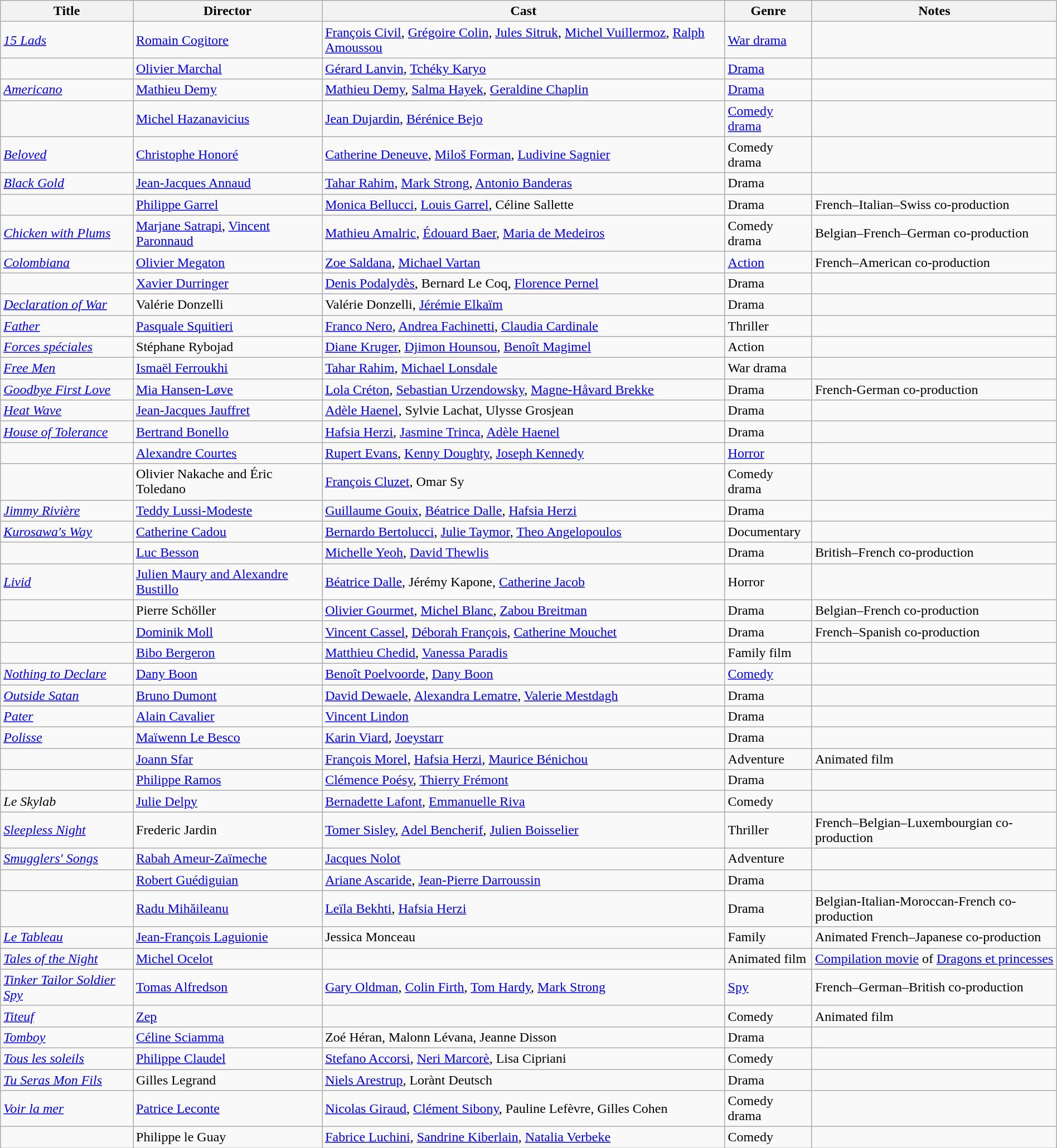<table class="wikitable sortable" width="100%">
<tr>
<th>Title</th>
<th>Director</th>
<th>Cast</th>
<th>Genre</th>
<th>Notes</th>
</tr>
<tr>
<td><em><a href='#'>15 Lads</a></em></td>
<td><a href='#'>Romain Cogitore</a></td>
<td><a href='#'>François Civil</a>, <a href='#'>Grégoire Colin</a>, <a href='#'>Jules Sitruk</a>, <a href='#'>Michel Vuillermoz</a>, <a href='#'>Ralph Amoussou</a></td>
<td><a href='#'>War drama</a></td>
<td></td>
</tr>
<tr>
<td><em></em></td>
<td><a href='#'>Olivier Marchal</a></td>
<td><a href='#'>Gérard Lanvin</a>, <a href='#'>Tchéky Karyo</a></td>
<td><a href='#'>Drama</a></td>
<td></td>
</tr>
<tr>
<td><em><a href='#'>Americano</a></em></td>
<td><a href='#'>Mathieu Demy</a></td>
<td><a href='#'>Mathieu Demy</a>, <a href='#'>Salma Hayek</a>, <a href='#'>Geraldine Chaplin</a></td>
<td><a href='#'>Drama</a></td>
<td></td>
</tr>
<tr>
<td><em></em></td>
<td><a href='#'>Michel Hazanavicius</a></td>
<td><a href='#'>Jean Dujardin</a>, <a href='#'>Bérénice Bejo</a></td>
<td><a href='#'>Comedy drama</a></td>
<td></td>
</tr>
<tr>
<td><em><a href='#'>Beloved</a></em></td>
<td><a href='#'>Christophe Honoré</a></td>
<td><a href='#'>Catherine Deneuve</a>, <a href='#'>Miloš Forman</a>, <a href='#'>Ludivine Sagnier</a></td>
<td>Comedy drama</td>
<td></td>
</tr>
<tr>
<td><em><a href='#'>Black Gold</a></em></td>
<td><a href='#'>Jean-Jacques Annaud</a></td>
<td><a href='#'>Tahar Rahim</a>, <a href='#'>Mark Strong</a>, <a href='#'>Antonio Banderas</a></td>
<td>Drama</td>
<td></td>
</tr>
<tr>
<td><em></em></td>
<td><a href='#'>Philippe Garrel</a></td>
<td><a href='#'>Monica Bellucci</a>, <a href='#'>Louis Garrel</a>, Céline Sallette</td>
<td>Drama</td>
<td>French–Italian–Swiss co-production</td>
</tr>
<tr>
<td><em><a href='#'>Chicken with Plums</a></em></td>
<td><a href='#'>Marjane Satrapi</a>, <a href='#'>Vincent Paronnaud</a></td>
<td><a href='#'>Mathieu Amalric</a>, <a href='#'>Édouard Baer</a>, <a href='#'>Maria de Medeiros</a></td>
<td>Comedy drama</td>
<td>Belgian–French–German co-production</td>
</tr>
<tr>
<td><em><a href='#'>Colombiana</a></em></td>
<td><a href='#'>Olivier Megaton</a></td>
<td><a href='#'>Zoe Saldana</a>, <a href='#'>Michael Vartan</a></td>
<td><a href='#'>Action</a></td>
<td>French–American co-production</td>
</tr>
<tr>
<td><em></em></td>
<td><a href='#'>Xavier Durringer</a></td>
<td><a href='#'>Denis Podalydès</a>, Bernard Le Coq, <a href='#'>Florence Pernel</a></td>
<td>Drama</td>
<td></td>
</tr>
<tr>
<td><em><a href='#'>Declaration of War</a></em></td>
<td>Valérie Donzelli</td>
<td>Valérie Donzelli, <a href='#'>Jérémie Elkaïm</a></td>
<td>Drama</td>
<td></td>
</tr>
<tr>
<td><em><a href='#'>Father</a></em></td>
<td><a href='#'>Pasquale Squitieri</a></td>
<td><a href='#'>Franco Nero</a>, <a href='#'>Andrea Fachinetti</a>, <a href='#'>Claudia Cardinale</a></td>
<td>Thriller</td>
<td></td>
</tr>
<tr>
<td><em><a href='#'>Forces spéciales</a></em></td>
<td>Stéphane Rybojad</td>
<td><a href='#'>Diane Kruger</a>, <a href='#'>Djimon Hounsou</a>, <a href='#'>Benoît Magimel</a></td>
<td>Action</td>
<td></td>
</tr>
<tr>
<td><em><a href='#'>Free Men</a></em></td>
<td><a href='#'>Ismaël Ferroukhi</a></td>
<td><a href='#'>Tahar Rahim</a>, <a href='#'>Michael Lonsdale</a></td>
<td>War drama</td>
<td></td>
</tr>
<tr>
<td><em><a href='#'>Goodbye First Love</a></em></td>
<td><a href='#'>Mia Hansen-Løve</a></td>
<td><a href='#'>Lola Créton</a>, <a href='#'>Sebastian Urzendowsky</a>, <a href='#'>Magne-Håvard Brekke</a></td>
<td>Drama</td>
<td>French-German co-production</td>
</tr>
<tr>
<td><em><a href='#'>Heat Wave</a></em></td>
<td><a href='#'>Jean-Jacques Jauffret</a></td>
<td><a href='#'>Adèle Haenel</a>, Sylvie Lachat, Ulysse Grosjean</td>
<td>Drama</td>
<td></td>
</tr>
<tr>
<td><em><a href='#'>House of Tolerance</a></em></td>
<td><a href='#'>Bertrand Bonello</a></td>
<td><a href='#'>Hafsia Herzi</a>, <a href='#'>Jasmine Trinca</a>, <a href='#'>Adèle Haenel</a></td>
<td>Drama</td>
<td></td>
</tr>
<tr>
<td><em></em></td>
<td><a href='#'>Alexandre Courtes</a></td>
<td><a href='#'>Rupert Evans</a>, <a href='#'>Kenny Doughty</a>, <a href='#'>Joseph Kennedy</a></td>
<td><a href='#'>Horror</a></td>
<td></td>
</tr>
<tr>
<td><em></em></td>
<td>Olivier Nakache and Éric Toledano</td>
<td><a href='#'>François Cluzet</a>, Omar Sy</td>
<td>Comedy drama</td>
<td></td>
</tr>
<tr>
<td><em><a href='#'>Jimmy Rivière</a></em></td>
<td><a href='#'>Teddy Lussi-Modeste</a></td>
<td><a href='#'>Guillaume Gouix</a>, <a href='#'>Béatrice Dalle</a>, <a href='#'>Hafsia Herzi</a></td>
<td>Drama</td>
<td></td>
</tr>
<tr>
<td><em><a href='#'>Kurosawa's Way</a></em></td>
<td><a href='#'>Catherine Cadou</a></td>
<td><a href='#'>Bernardo Bertolucci</a>, <a href='#'>Julie Taymor</a>, <a href='#'>Theo Angelopoulos</a></td>
<td>Documentary</td>
<td></td>
</tr>
<tr>
<td><em></em></td>
<td><a href='#'>Luc Besson</a></td>
<td><a href='#'>Michelle Yeoh</a>, <a href='#'>David Thewlis</a></td>
<td>Drama</td>
<td>British–French co-production</td>
</tr>
<tr>
<td><em><a href='#'>Livid</a></em></td>
<td><a href='#'>Julien Maury and Alexandre Bustillo</a></td>
<td><a href='#'>Béatrice Dalle</a>, Jérémy Kapone, <a href='#'>Catherine Jacob</a></td>
<td>Horror</td>
<td></td>
</tr>
<tr>
<td><em></em></td>
<td>Pierre Schöller</td>
<td><a href='#'>Olivier Gourmet</a>, <a href='#'>Michel Blanc</a>, <a href='#'>Zabou Breitman</a></td>
<td>Drama</td>
<td>Belgian–French co-production</td>
</tr>
<tr>
<td><em></em></td>
<td><a href='#'>Dominik Moll</a></td>
<td><a href='#'>Vincent Cassel</a>, <a href='#'>Déborah François</a>, <a href='#'>Catherine Mouchet</a></td>
<td>Drama</td>
<td>French–Spanish co-production</td>
</tr>
<tr>
<td><em></em></td>
<td><a href='#'>Bibo Bergeron</a></td>
<td><a href='#'>Matthieu Chedid</a>, <a href='#'>Vanessa Paradis</a></td>
<td>Family film</td>
<td></td>
</tr>
<tr>
<td><em><a href='#'>Nothing to Declare</a></em></td>
<td><a href='#'>Dany Boon</a></td>
<td><a href='#'>Benoît Poelvoorde</a>, <a href='#'>Dany Boon</a></td>
<td><a href='#'>Comedy</a></td>
<td></td>
</tr>
<tr>
<td><em><a href='#'>Outside Satan</a></em></td>
<td><a href='#'>Bruno Dumont</a></td>
<td><a href='#'>David Dewaele</a>, <a href='#'>Alexandra Lematre</a>, <a href='#'>Valerie Mestdagh</a></td>
<td>Drama</td>
<td></td>
</tr>
<tr>
<td><em><a href='#'>Pater</a></em></td>
<td><a href='#'>Alain Cavalier</a></td>
<td><a href='#'>Vincent Lindon</a></td>
<td>Drama</td>
<td></td>
</tr>
<tr>
<td><em><a href='#'>Polisse</a></em></td>
<td><a href='#'>Maïwenn Le Besco</a></td>
<td><a href='#'>Karin Viard</a>, <a href='#'>Joeystarr</a></td>
<td>Drama</td>
<td></td>
</tr>
<tr>
<td><em></em></td>
<td><a href='#'>Joann Sfar</a></td>
<td><a href='#'>François Morel</a>, <a href='#'>Hafsia Herzi</a>, <a href='#'>Maurice Bénichou</a></td>
<td>Adventure</td>
<td>Animated film</td>
</tr>
<tr>
<td><em></em></td>
<td><a href='#'>Philippe Ramos</a></td>
<td><a href='#'>Clémence Poésy</a>, <a href='#'>Thierry Frémont</a></td>
<td>Drama</td>
<td></td>
</tr>
<tr>
<td><em>Le Skylab</em></td>
<td><a href='#'>Julie Delpy</a></td>
<td><a href='#'>Bernadette Lafont</a>, <a href='#'>Emmanuelle Riva</a></td>
<td>Comedy</td>
<td></td>
</tr>
<tr>
<td><em><a href='#'>Sleepless Night</a></em></td>
<td>Frederic Jardin</td>
<td><a href='#'>Tomer Sisley</a>, <a href='#'>Adel Bencherif</a>, <a href='#'>Julien Boisselier</a></td>
<td>Thriller</td>
<td>French–Belgian–Luxembourgian co-production</td>
</tr>
<tr>
<td><em><a href='#'>Smugglers' Songs</a></em></td>
<td><a href='#'>Rabah Ameur-Zaïmeche</a></td>
<td><a href='#'>Jacques Nolot</a></td>
<td>Adventure</td>
<td></td>
</tr>
<tr>
<td><em></em></td>
<td><a href='#'>Robert Guédiguian</a></td>
<td><a href='#'>Ariane Ascaride</a>, <a href='#'>Jean-Pierre Darroussin</a></td>
<td>Drama</td>
<td></td>
</tr>
<tr>
<td><em></em></td>
<td><a href='#'>Radu Mihăileanu</a></td>
<td><a href='#'>Leïla Bekhti</a>, <a href='#'>Hafsia Herzi</a></td>
<td>Drama</td>
<td>Belgian-Italian-Moroccan-French co-production</td>
</tr>
<tr>
<td><em><a href='#'>Le Tableau</a></em></td>
<td><a href='#'>Jean-François Laguionie</a></td>
<td>Jessica Monceau</td>
<td>Family</td>
<td>Animated French–Japanese co-production</td>
</tr>
<tr>
<td><em><a href='#'>Tales of the Night</a></em></td>
<td><a href='#'>Michel Ocelot</a></td>
<td></td>
<td>Animated film</td>
<td><a href='#'>Compilation movie</a> of <a href='#'>Dragons et princesses</a></td>
</tr>
<tr>
<td><em><a href='#'>Tinker Tailor Soldier Spy</a></em></td>
<td><a href='#'>Tomas Alfredson</a></td>
<td><a href='#'>Gary Oldman</a>, <a href='#'>Colin Firth</a>, <a href='#'>Tom Hardy</a>, <a href='#'>Mark Strong</a></td>
<td><a href='#'>Spy</a></td>
<td>French–German–British co-production</td>
</tr>
<tr>
<td><em><a href='#'>Titeuf</a></em></td>
<td><a href='#'>Zep</a></td>
<td></td>
<td>Comedy</td>
<td>Animated film</td>
</tr>
<tr>
<td><em><a href='#'>Tomboy</a></em></td>
<td><a href='#'>Céline Sciamma</a></td>
<td>Zoé Héran, Malonn Lévana, Jeanne Disson</td>
<td>Drama</td>
<td></td>
</tr>
<tr>
<td><em><a href='#'>Tous les soleils</a></em></td>
<td><a href='#'>Philippe Claudel</a></td>
<td><a href='#'>Stefano Accorsi</a>, <a href='#'>Neri Marcorè</a>, Lisa Cipriani</td>
<td>Comedy</td>
<td></td>
</tr>
<tr>
<td><em><a href='#'>Tu Seras Mon Fils</a></em></td>
<td>Gilles Legrand</td>
<td><a href='#'>Niels Arestrup</a>, Lorànt Deutsch</td>
<td>Drama</td>
<td></td>
</tr>
<tr>
<td><em><a href='#'>Voir la mer</a></em></td>
<td><a href='#'>Patrice Leconte</a></td>
<td><a href='#'>Nicolas Giraud</a>, <a href='#'>Clément Sibony</a>, Pauline Lefèvre, Gilles Cohen</td>
<td>Comedy drama</td>
<td></td>
</tr>
<tr>
<td><em></em></td>
<td>Philippe le Guay</td>
<td><a href='#'>Fabrice Luchini</a>, <a href='#'>Sandrine Kiberlain</a>, <a href='#'>Natalia Verbeke</a></td>
<td>Comedy</td>
<td></td>
</tr>
</table>
